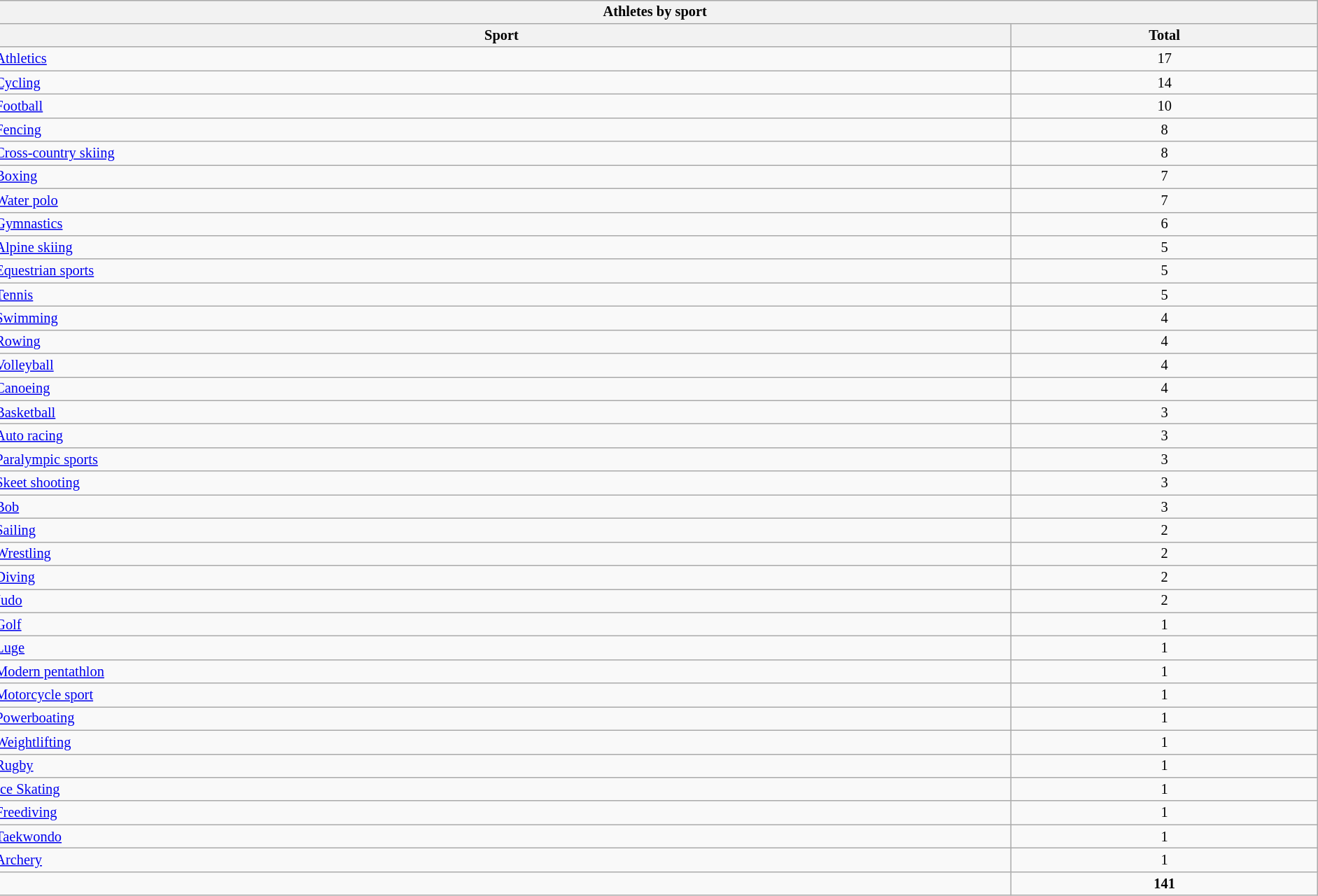<table class="wikitable" width=100% style="font-size:85%; text-align:center; float:right">
<tr style="background:#efefef;">
<th colspan=6><strong>Athletes by sport</strong></th>
</tr>
<tr>
<th>Sport</th>
<th>Total</th>
</tr>
<tr>
<td align=left><a href='#'>Athletics</a></td>
<td>17</td>
</tr>
<tr>
<td align=left><a href='#'>Cycling</a></td>
<td>14</td>
</tr>
<tr>
<td align=left><a href='#'>Football</a></td>
<td>10</td>
</tr>
<tr>
<td align=left><a href='#'>Fencing</a></td>
<td>8</td>
</tr>
<tr>
<td align=left><a href='#'>Cross-country skiing</a></td>
<td>8</td>
</tr>
<tr>
<td align=left><a href='#'>Boxing</a></td>
<td>7</td>
</tr>
<tr>
<td align=left><a href='#'>Water polo</a></td>
<td>7</td>
</tr>
<tr>
<td align=left><a href='#'>Gymnastics</a></td>
<td>6</td>
</tr>
<tr>
<td align=left><a href='#'>Alpine skiing</a></td>
<td>5</td>
</tr>
<tr>
<td align=left><a href='#'>Equestrian sports</a></td>
<td>5</td>
</tr>
<tr>
<td align=left><a href='#'>Tennis</a></td>
<td>5</td>
</tr>
<tr>
<td align=left><a href='#'>Swimming</a></td>
<td>4</td>
</tr>
<tr>
<td align=left><a href='#'>Rowing</a></td>
<td>4</td>
</tr>
<tr>
<td align=left><a href='#'>Volleyball</a></td>
<td>4</td>
</tr>
<tr>
<td align=left><a href='#'>Canoeing</a></td>
<td>4</td>
</tr>
<tr>
<td align=left><a href='#'>Basketball</a></td>
<td>3</td>
</tr>
<tr>
<td align=left><a href='#'>Auto racing</a></td>
<td>3</td>
</tr>
<tr>
<td align=left><a href='#'>Paralympic sports</a></td>
<td>3</td>
</tr>
<tr>
<td align=left><a href='#'>Skeet shooting</a></td>
<td>3</td>
</tr>
<tr>
<td align=left><a href='#'>Bob</a></td>
<td>3</td>
</tr>
<tr>
<td align=left><a href='#'>Sailing</a></td>
<td>2</td>
</tr>
<tr>
<td align=left><a href='#'>Wrestling</a></td>
<td>2</td>
</tr>
<tr>
<td align=left><a href='#'>Diving</a></td>
<td>2</td>
</tr>
<tr>
<td align=left><a href='#'>Judo</a></td>
<td>2</td>
</tr>
<tr>
<td align=left><a href='#'>Golf</a></td>
<td>1</td>
</tr>
<tr>
<td align=left><a href='#'>Luge</a></td>
<td>1</td>
</tr>
<tr>
<td align=left><a href='#'>Modern pentathlon</a></td>
<td>1</td>
</tr>
<tr>
<td align=left><a href='#'>Motorcycle sport</a></td>
<td>1</td>
</tr>
<tr>
<td align=left><a href='#'>Powerboating</a></td>
<td>1</td>
</tr>
<tr>
<td align=left><a href='#'>Weightlifting</a></td>
<td>1</td>
</tr>
<tr>
<td align=left><a href='#'>Rugby</a></td>
<td>1</td>
</tr>
<tr>
<td align=left><a href='#'>Ice Skating</a></td>
<td>1</td>
</tr>
<tr>
<td align=left><a href='#'>Freediving</a></td>
<td>1</td>
</tr>
<tr>
<td align=left><a href='#'>Taekwondo</a></td>
<td>1</td>
</tr>
<tr>
<td align=left><a href='#'>Archery</a></td>
<td>1</td>
</tr>
<tr>
<td></td>
<td><strong>141</strong></td>
</tr>
</table>
